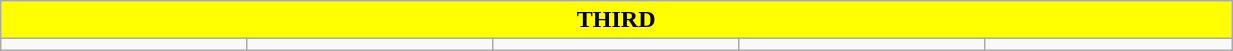<table class="wikitable collapsible collapsed" style="width:65%">
<tr>
<th colspan=7 ! style="color:black; background:yellow">THIRD</th>
</tr>
<tr>
<td></td>
<td></td>
<td></td>
<td></td>
<td></td>
</tr>
</table>
